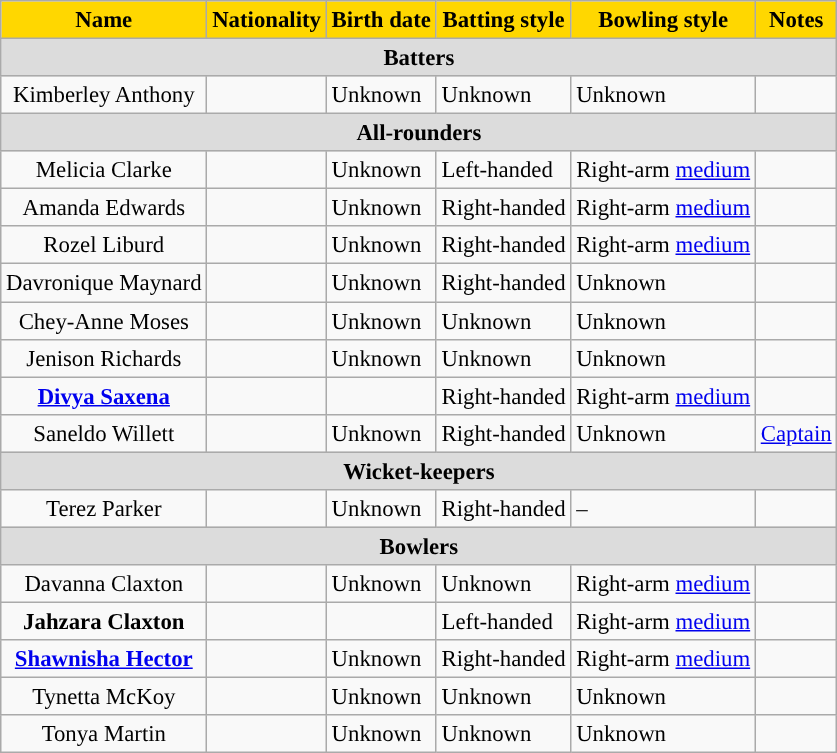<table class="wikitable" style="font-size:95%;">
<tr>
<th style="background:gold; color:black; text-align:centre;">Name</th>
<th style="background:gold; color:black; text-align:centre;">Nationality</th>
<th style="background:gold; color:black; text-align:centre;">Birth date</th>
<th style="background:gold; color:black; text-align:centre;">Batting style</th>
<th style="background:gold; color:black; text-align:centre;">Bowling style</th>
<th style="background:gold; color:black; text-align:centre;">Notes</th>
</tr>
<tr>
<th colspan="6" style="background:#dcdcdc" text-align:centre;">Batters</th>
</tr>
<tr>
<td style="text-align:center">Kimberley Anthony</td>
<td></td>
<td>Unknown</td>
<td>Unknown</td>
<td>Unknown</td>
<td></td>
</tr>
<tr>
<th colspan="6" style="background:#dcdcdc" text-align:centre;">All-rounders</th>
</tr>
<tr>
<td style="text-align:center">Melicia Clarke</td>
<td></td>
<td>Unknown</td>
<td>Left-handed</td>
<td>Right-arm <a href='#'>medium</a></td>
<td></td>
</tr>
<tr>
<td style="text-align:center">Amanda Edwards</td>
<td></td>
<td>Unknown</td>
<td>Right-handed</td>
<td>Right-arm <a href='#'>medium</a></td>
<td></td>
</tr>
<tr>
<td style="text-align:center">Rozel Liburd</td>
<td></td>
<td>Unknown</td>
<td>Right-handed</td>
<td>Right-arm <a href='#'>medium</a></td>
<td></td>
</tr>
<tr>
<td style="text-align:center">Davronique Maynard</td>
<td></td>
<td>Unknown</td>
<td>Right-handed</td>
<td>Unknown</td>
<td></td>
</tr>
<tr>
<td style="text-align:center">Chey-Anne Moses</td>
<td></td>
<td>Unknown</td>
<td>Unknown</td>
<td>Unknown</td>
<td></td>
</tr>
<tr>
<td style="text-align:center">Jenison Richards</td>
<td></td>
<td>Unknown</td>
<td>Unknown</td>
<td>Unknown</td>
<td></td>
</tr>
<tr>
<td style="text-align:center"><strong><a href='#'>Divya Saxena</a></strong></td>
<td></td>
<td></td>
<td>Right-handed</td>
<td>Right-arm <a href='#'>medium</a></td>
<td></td>
</tr>
<tr>
<td style="text-align:center">Saneldo Willett</td>
<td></td>
<td>Unknown</td>
<td>Right-handed</td>
<td>Unknown</td>
<td><a href='#'>Captain</a></td>
</tr>
<tr>
<th colspan="6" style="background:#dcdcdc" text-align:centre;">Wicket-keepers</th>
</tr>
<tr>
<td style="text-align:center">Terez Parker</td>
<td></td>
<td>Unknown</td>
<td>Right-handed</td>
<td>–</td>
<td></td>
</tr>
<tr>
<th colspan="6" style="background:#dcdcdc" text-align:centre;">Bowlers</th>
</tr>
<tr>
<td style="text-align:center">Davanna Claxton</td>
<td></td>
<td>Unknown</td>
<td>Unknown</td>
<td>Right-arm <a href='#'>medium</a></td>
<td></td>
</tr>
<tr>
<td style="text-align:center"><strong>Jahzara Claxton</strong></td>
<td></td>
<td></td>
<td>Left-handed</td>
<td>Right-arm <a href='#'>medium</a></td>
<td></td>
</tr>
<tr>
<td style="text-align:center"><strong><a href='#'>Shawnisha Hector</a></strong></td>
<td></td>
<td>Unknown</td>
<td>Right-handed</td>
<td>Right-arm <a href='#'>medium</a></td>
<td></td>
</tr>
<tr>
<td style="text-align:center">Tynetta McKoy</td>
<td></td>
<td>Unknown</td>
<td>Unknown</td>
<td>Unknown</td>
<td></td>
</tr>
<tr>
<td style="text-align:center">Tonya Martin</td>
<td></td>
<td>Unknown</td>
<td>Unknown</td>
<td>Unknown</td>
<td></td>
</tr>
</table>
